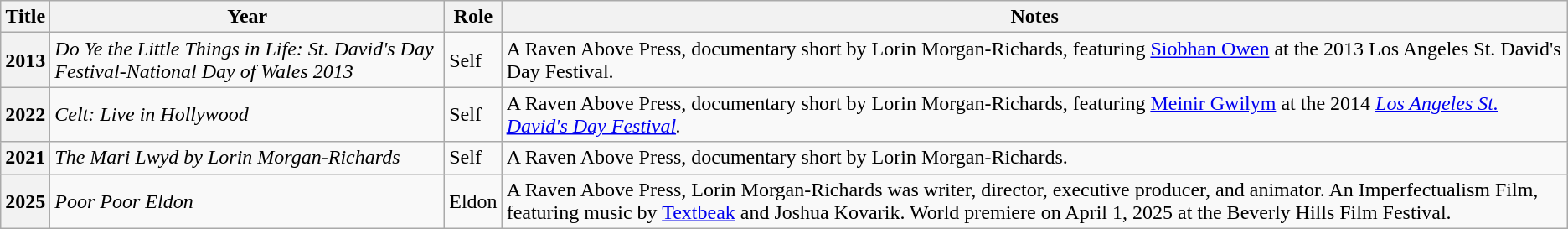<table class="wikitable plainrowheaders sortable">
<tr>
<th scope="col">Title</th>
<th scope="col">Year</th>
<th scope="col">Role</th>
<th scope="col" class="unsortable">Notes</th>
</tr>
<tr>
<th scope="row">2013</th>
<td><em>Do Ye the Little Things in Life: St. David's Day Festival-National Day of Wales 2013</em></td>
<td>Self</td>
<td>A Raven Above Press, documentary short by Lorin Morgan-Richards, featuring <a href='#'>Siobhan Owen</a> at the 2013 Los Angeles St. David's Day Festival.</td>
</tr>
<tr>
<th scope="row">2022</th>
<td><em>Celt: Live in Hollywood</em></td>
<td>Self</td>
<td>A Raven Above Press, documentary short by Lorin Morgan-Richards, featuring <a href='#'>Meinir Gwilym</a> at the 2014 <em><a href='#'>Los Angeles St. David's Day Festival</a>.</em></td>
</tr>
<tr>
<th scope="row">2021</th>
<td><em>The Mari Lwyd by Lorin Morgan-Richards</em></td>
<td>Self</td>
<td>A Raven Above Press, documentary short by Lorin Morgan-Richards.</td>
</tr>
<tr>
<th scope="row">2025</th>
<td><em>Poor Poor Eldon</em></td>
<td>Eldon</td>
<td>A Raven Above Press, Lorin Morgan-Richards was writer, director, executive producer, and animator. An Imperfectualism Film, featuring music by <a href='#'>Textbeak</a> and Joshua Kovarik. World premiere on April 1, 2025 at the Beverly Hills Film Festival.</td>
</tr>
</table>
